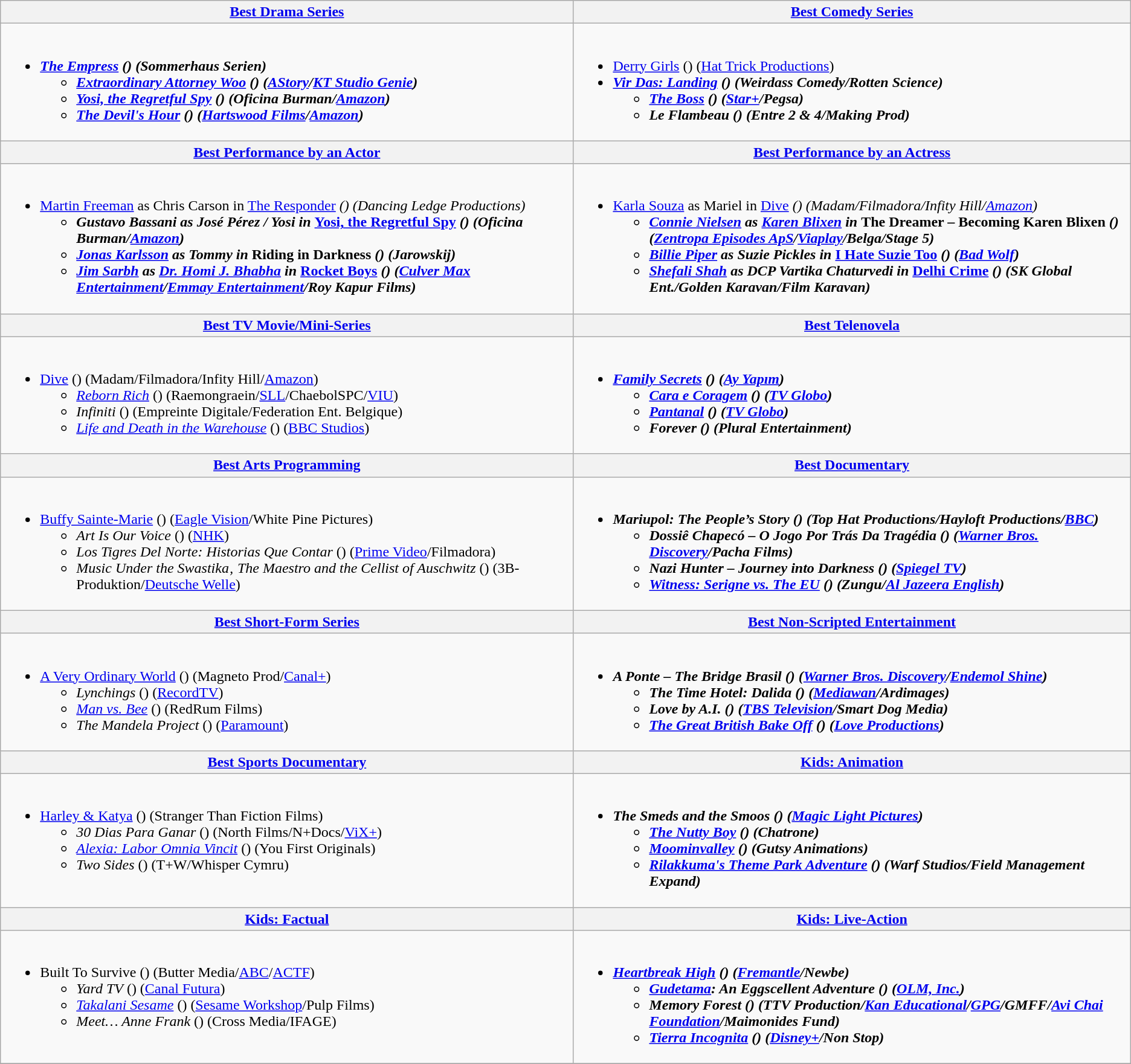<table class="wikitable">
<tr>
<th style:"width:50%"><a href='#'>Best Drama Series</a></th>
<th style:"width:50%"><a href='#'>Best Comedy Series</a></th>
</tr>
<tr>
<td valign="top"><br><ul><li><strong><em><a href='#'>The Empress</a><em> () (Sommerhaus Serien)<strong><ul><li></em><a href='#'>Extraordinary Attorney Woo</a><em> () (<a href='#'>AStory</a>/<a href='#'>KT Studio Genie</a>)</li><li></em><a href='#'>Yosi, the Regretful Spy</a><em> () (Oficina Burman/<a href='#'>Amazon</a>)</li><li></em><a href='#'>The Devil's Hour</a><em> () (<a href='#'>Hartswood Films</a>/<a href='#'>Amazon</a>)</li></ul></li></ul></td>
<td valign="top"><br><ul><li></em></strong><a href='#'>Derry Girls</a></em> () (<a href='#'>Hat Trick Productions</a>)</strong></li><li><strong><em><a href='#'>Vir Das: Landing</a><em> () (Weirdass Comedy/Rotten Science)<strong><ul><li></em><a href='#'>The Boss</a><em> () (<a href='#'>Star+</a>/Pegsa)</li><li></em>Le Flambeau<em> () (Entre 2 & 4/Making Prod)</li></ul></li></ul></td>
</tr>
<tr>
<th style:"width:50%"><a href='#'>Best Performance by an Actor</a></th>
<th style:"width:50%"><a href='#'>Best Performance by an Actress</a></th>
</tr>
<tr>
<td valign="top"><br><ul><li></strong><a href='#'>Martin Freeman</a> as Chris Carson in </em><a href='#'>The Responder</a><em> () (Dancing Ledge Productions)<strong><ul><li>Gustavo Bassani as José Pérez / Yosi in </em><a href='#'>Yosi, the Regretful Spy</a><em> () (Oficina Burman/<a href='#'>Amazon</a>)</li><li><a href='#'>Jonas Karlsson</a> as Tommy in </em>Riding in Darkness<em> () (Jarowskij)</li><li><a href='#'>Jim Sarbh</a> as <a href='#'>Dr. Homi J. Bhabha</a> in </em><a href='#'>Rocket Boys</a><em> () (<a href='#'>Culver Max Entertainment</a>/<a href='#'>Emmay Entertainment</a>/Roy Kapur Films)</li></ul></li></ul></td>
<td valign="top"><br><ul><li></strong><a href='#'>Karla Souza</a> as Mariel in </em><a href='#'>Dive</a><em> () (Madam/Filmadora/Infity Hill/<a href='#'>Amazon</a>)<strong><ul><li><a href='#'>Connie Nielsen</a> as <a href='#'>Karen Blixen</a> in </em>The Dreamer – Becoming Karen Blixen<em> () (<a href='#'>Zentropa Episodes ApS</a>/<a href='#'>Viaplay</a>/Belga/Stage 5)</li><li><a href='#'>Billie Piper</a> as Suzie Pickles in </em><a href='#'>I Hate Suzie Too</a><em> () (<a href='#'>Bad Wolf</a>)</li><li><a href='#'>Shefali Shah</a> as DCP Vartika Chaturvedi in </em><a href='#'>Delhi Crime</a><em> () (SK Global Ent./Golden Karavan/Film Karavan)</li></ul></li></ul></td>
</tr>
<tr>
<th style:"width:50%"><a href='#'>Best TV Movie/Mini-Series</a></th>
<th style:"width:50%"><a href='#'>Best Telenovela</a></th>
</tr>
<tr>
<td valign="top"><br><ul><li></em></strong><a href='#'>Dive</a></em> () (Madam/Filmadora/Infity Hill/<a href='#'>Amazon</a>)</strong><ul><li><em><a href='#'>Reborn Rich</a></em> () (Raemongraein/<a href='#'>SLL</a>/ChaebolSPC/<a href='#'>VIU</a>)</li><li><em>Infiniti</em> () (Empreinte Digitale/Federation Ent. Belgique)</li><li><em><a href='#'>Life and Death in the Warehouse</a></em> () (<a href='#'>BBC Studios</a>)</li></ul></li></ul></td>
<td valign="top"><br><ul><li><strong><em><a href='#'>Family Secrets</a><em> () (<a href='#'>Ay Yapım</a>)<strong><ul><li></em><a href='#'>Cara e Coragem</a><em> () (<a href='#'>TV Globo</a>)</li><li></em><a href='#'>Pantanal</a><em> () (<a href='#'>TV Globo</a>)</li><li></em>Forever<em> () (Plural Entertainment)</li></ul></li></ul></td>
</tr>
<tr>
<th style:"width:50%"><a href='#'>Best Arts Programming</a></th>
<th style:"width:50%"><a href='#'>Best Documentary</a></th>
</tr>
<tr>
<td valign="top"><br><ul><li></em></strong><a href='#'>Buffy Sainte-Marie</a></em> () (<a href='#'>Eagle Vision</a>/White Pine Pictures)</strong><ul><li><em>Art Is Our Voice</em> () (<a href='#'>NHK</a>)</li><li><em>Los Tigres Del Norte: Historias Que Contar</em> () (<a href='#'>Prime Video</a>/Filmadora)</li><li><em>Music Under the Swastika‚ The Maestro and the Cellist of Auschwitz</em> () (3B-Produktion/<a href='#'>Deutsche Welle</a>)</li></ul></li></ul></td>
<td valign="top"><br><ul><li><strong><em>Mariupol: The People’s Story<em> () (Top Hat Productions/Hayloft Productions/<a href='#'>BBC</a>)<strong><ul><li></em>Dossiê Chapecó – O Jogo Por Trás Da Tragédia<em> () (<a href='#'>Warner Bros. Discovery</a>/Pacha Films)</li><li></em>Nazi Hunter – Journey into Darkness<em> () (<a href='#'>Spiegel TV</a>)</li><li></em><a href='#'>Witness: Serigne vs. The EU</a><em> () (Zungu/<a href='#'>Al Jazeera English</a>)</li></ul></li></ul></td>
</tr>
<tr>
<th style:"width:50%"><a href='#'>Best Short-Form Series</a></th>
<th style:"width:50%"><a href='#'>Best Non-Scripted Entertainment</a></th>
</tr>
<tr>
<td valign="top"><br><ul><li></em></strong><a href='#'>A Very Ordinary World</a></em> () (Magneto Prod/<a href='#'>Canal+</a>)</strong><ul><li><em>Lynchings</em> () (<a href='#'>RecordTV</a>)</li><li><em><a href='#'>Man vs. Bee</a></em> () (RedRum Films)</li><li><em>The Mandela Project</em> () (<a href='#'>Paramount</a>)</li></ul></li></ul></td>
<td valign="top"><br><ul><li><strong><em>A Ponte – The Bridge Brasil<em> () (<a href='#'>Warner Bros. Discovery</a>/<a href='#'>Endemol Shine</a>)<strong><ul><li></em>The Time Hotel: Dalida<em> () (<a href='#'>Mediawan</a>/Ardimages)</li><li></em>Love by A.I.<em> () (<a href='#'>TBS Television</a>/Smart Dog Media)</li><li></em><a href='#'>The Great British Bake Off</a><em> () (<a href='#'>Love Productions</a>)</li></ul></li></ul></td>
</tr>
<tr>
<th style:"width:50%"><a href='#'>Best Sports Documentary</a></th>
<th style:"width:50%"><a href='#'>Kids: Animation</a></th>
</tr>
<tr>
<td valign="top"><br><ul><li></em></strong><a href='#'>Harley & Katya</a></em> () (Stranger Than Fiction Films)</strong><ul><li><em>30 Dias Para Ganar</em> () (North Films/N+Docs/<a href='#'>ViX+</a>)</li><li><em><a href='#'>Alexia: Labor Omnia Vincit</a></em> () (You First Originals)</li><li><em>Two Sides</em> () (T+W/Whisper Cymru)</li></ul></li></ul></td>
<td valign="top"><br><ul><li><strong><em>The Smeds and the Smoos<em> () (<a href='#'>Magic Light Pictures</a>)<strong><ul><li></em><a href='#'>The Nutty Boy</a><em> () (Chatrone)</li><li></em><a href='#'>Moominvalley</a><em> () (Gutsy Animations)</li><li></em><a href='#'>Rilakkuma's Theme Park Adventure</a><em> () (Warf Studios/Field Management Expand)</li></ul></li></ul></td>
</tr>
<tr>
<th style:"width:50%"><a href='#'>Kids: Factual</a></th>
<th colspan="2";"width:50%"><a href='#'>Kids: Live-Action</a></th>
</tr>
<tr>
<td valign="top"><br><ul><li></em></strong>Built To Survive</em> () (Butter Media/<a href='#'>ABC</a>/<a href='#'>ACTF</a>)</strong><ul><li><em>Yard TV</em> () (<a href='#'>Canal Futura</a>)</li><li><em><a href='#'>Takalani Sesame</a></em> () (<a href='#'>Sesame Workshop</a>/Pulp Films)</li><li><em>Meet… Anne Frank</em> () (Cross Media/IFAGE)</li></ul></li></ul></td>
<td valign="top"><br><ul><li><strong><em><a href='#'>Heartbreak High</a><em> () (<a href='#'>Fremantle</a>/Newbe)<strong><ul><li></em><a href='#'>Gudetama</a>: An Eggscellent Adventure<em> () (<a href='#'>OLM, Inc.</a>)</li><li></em>Memory Forest<em> () (TTV Production/<a href='#'>Kan Educational</a>/<a href='#'>GPG</a>/GMFF/<a href='#'>Avi Chai Foundation</a>/Maimonides Fund)</li><li></em><a href='#'>Tierra Incognita</a><em> () (<a href='#'>Disney+</a>/Non Stop)</li></ul></li></ul></td>
</tr>
<tr>
</tr>
</table>
